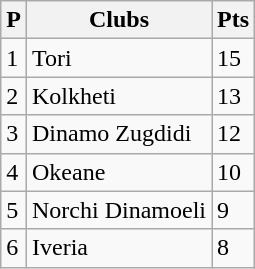<table class="wikitable">
<tr>
<th>P</th>
<th>Clubs</th>
<th>Pts</th>
</tr>
<tr>
<td>1</td>
<td>Tori</td>
<td>15</td>
</tr>
<tr>
<td>2</td>
<td>Kolkheti</td>
<td>13</td>
</tr>
<tr>
<td>3</td>
<td>Dinamo Zugdidi</td>
<td>12</td>
</tr>
<tr>
<td>4</td>
<td>Okeane</td>
<td>10</td>
</tr>
<tr>
<td>5</td>
<td>Norchi Dinamoeli</td>
<td>9</td>
</tr>
<tr>
<td>6</td>
<td>Iveria</td>
<td>8</td>
</tr>
</table>
